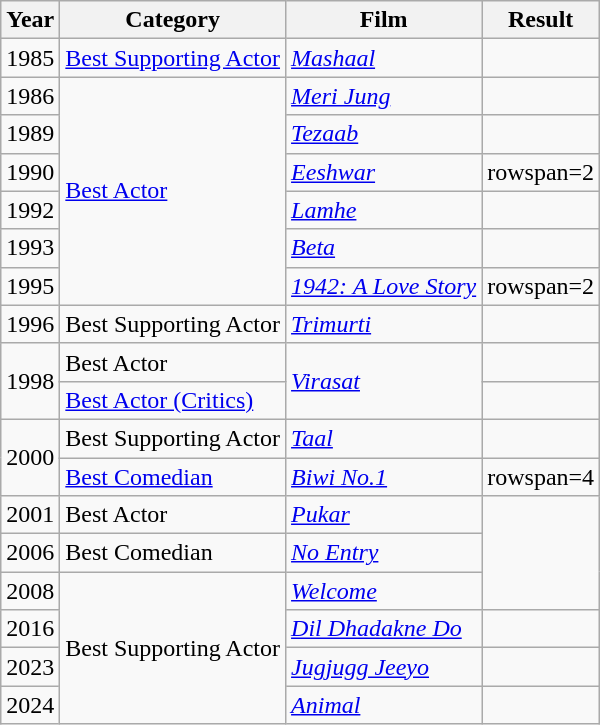<table class="wikitable sortable">
<tr>
<th>Year</th>
<th>Category</th>
<th>Film</th>
<th>Result</th>
</tr>
<tr>
<td>1985</td>
<td><a href='#'>Best Supporting Actor</a></td>
<td><em><a href='#'>Mashaal</a></em></td>
<td></td>
</tr>
<tr>
<td>1986</td>
<td rowspan="6"><a href='#'>Best Actor</a></td>
<td><em><a href='#'>Meri Jung</a></em></td>
<td></td>
</tr>
<tr>
<td>1989</td>
<td><em><a href='#'>Tezaab</a></em></td>
<td></td>
</tr>
<tr>
<td>1990</td>
<td><em><a href='#'>Eeshwar</a></em></td>
<td>rowspan=2 </td>
</tr>
<tr>
<td>1992</td>
<td><em><a href='#'>Lamhe</a></em></td>
</tr>
<tr>
<td>1993</td>
<td><em><a href='#'>Beta</a></em></td>
<td></td>
</tr>
<tr>
<td>1995</td>
<td><em><a href='#'>1942: A Love Story</a></em></td>
<td>rowspan=2 </td>
</tr>
<tr>
<td>1996</td>
<td>Best Supporting Actor</td>
<td><em><a href='#'>Trimurti</a></em></td>
</tr>
<tr>
<td rowspan="2">1998</td>
<td>Best Actor</td>
<td rowspan="2"><em><a href='#'>Virasat</a></em></td>
<td></td>
</tr>
<tr>
<td><a href='#'>Best Actor (Critics)</a></td>
<td></td>
</tr>
<tr>
<td rowspan="2">2000</td>
<td>Best Supporting Actor</td>
<td><em><a href='#'>Taal</a></em></td>
<td></td>
</tr>
<tr>
<td><a href='#'>Best Comedian</a></td>
<td><em><a href='#'>Biwi No.1</a></em></td>
<td>rowspan=4 </td>
</tr>
<tr>
<td>2001</td>
<td>Best Actor</td>
<td><em><a href='#'>Pukar</a></em></td>
</tr>
<tr>
<td>2006</td>
<td>Best Comedian</td>
<td><em><a href='#'>No Entry</a></em></td>
</tr>
<tr>
<td>2008</td>
<td rowspan="4">Best Supporting Actor</td>
<td><em><a href='#'>Welcome</a></em></td>
</tr>
<tr>
<td>2016</td>
<td><em><a href='#'>Dil Dhadakne Do</a></em></td>
<td></td>
</tr>
<tr>
<td>2023</td>
<td><em><a href='#'>Jugjugg Jeeyo</a></em></td>
<td></td>
</tr>
<tr>
<td>2024</td>
<td><a href='#'><em>Animal</em></a></td>
<td></td>
</tr>
</table>
